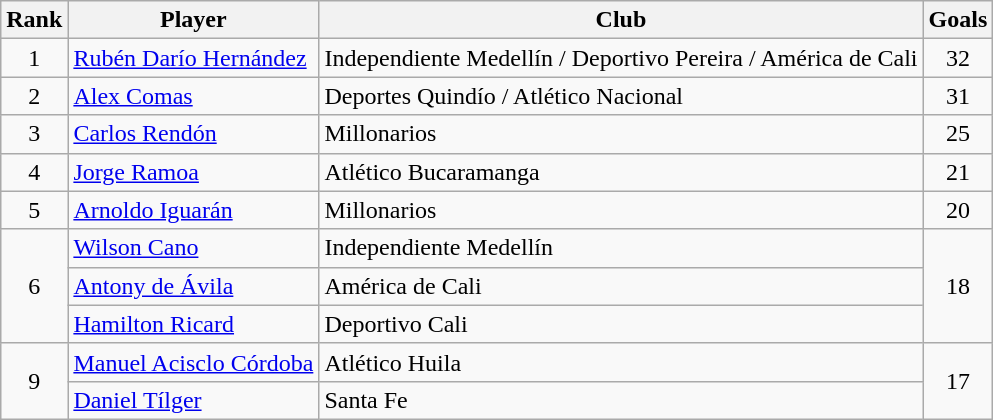<table class="wikitable" border="1">
<tr>
<th>Rank</th>
<th>Player</th>
<th>Club</th>
<th>Goals</th>
</tr>
<tr>
<td align=center>1</td>
<td> <a href='#'>Rubén Darío Hernández</a></td>
<td>Independiente Medellín / Deportivo Pereira / América de Cali</td>
<td align=center>32</td>
</tr>
<tr>
<td align=center>2</td>
<td> <a href='#'>Alex Comas</a></td>
<td>Deportes Quindío / Atlético Nacional</td>
<td align=center>31</td>
</tr>
<tr>
<td align=center>3</td>
<td> <a href='#'>Carlos Rendón</a></td>
<td>Millonarios</td>
<td align=center>25</td>
</tr>
<tr>
<td align=center>4</td>
<td> <a href='#'>Jorge Ramoa</a></td>
<td>Atlético Bucaramanga</td>
<td align=center>21</td>
</tr>
<tr>
<td align=center>5</td>
<td> <a href='#'>Arnoldo Iguarán</a></td>
<td>Millonarios</td>
<td align=center>20</td>
</tr>
<tr>
<td rowspan=3 align=center>6</td>
<td> <a href='#'>Wilson Cano</a></td>
<td>Independiente Medellín</td>
<td rowspan=3 align=center>18</td>
</tr>
<tr>
<td> <a href='#'>Antony de Ávila</a></td>
<td>América de Cali</td>
</tr>
<tr>
<td> <a href='#'>Hamilton Ricard</a></td>
<td>Deportivo Cali</td>
</tr>
<tr>
<td rowspan=2 align=center>9</td>
<td> <a href='#'>Manuel Acisclo Córdoba</a></td>
<td>Atlético Huila</td>
<td rowspan=2 align=center>17</td>
</tr>
<tr>
<td> <a href='#'>Daniel Tílger</a></td>
<td>Santa Fe</td>
</tr>
</table>
